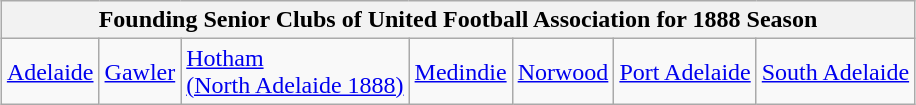<table class="wikitable" style="margin:0.2em auto">
<tr>
<th colspan="8">Founding Senior Clubs of United Football Association for 1888 Season</th>
</tr>
<tr>
<td><a href='#'>Adelaide</a></td>
<td><a href='#'>Gawler</a></td>
<td><a href='#'>Hotham <br>(North Adelaide 1888)</a></td>
<td><a href='#'>Medindie</a></td>
<td><a href='#'>Norwood</a></td>
<td><a href='#'>Port Adelaide</a></td>
<td><a href='#'>South Adelaide</a></td>
</tr>
</table>
